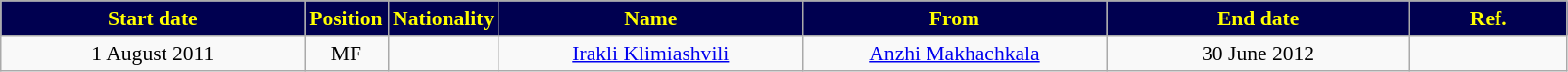<table class="wikitable" style="text-align:center; font-size:90%">
<tr>
<th style="background:#000050; color:yellow; width:200px;">Start date</th>
<th style="background:#000050; color:yellow; width:50px;">Position</th>
<th style="background:#000050; color:yellow; width:50px;">Nationality</th>
<th style="background:#000050; color:yellow; width:200px;">Name</th>
<th style="background:#000050; color:yellow; width:200px;">From</th>
<th style="background:#000050; color:yellow; width:200px;">End date</th>
<th style="background:#000050; color:yellow; width:100px;">Ref.</th>
</tr>
<tr>
<td>1 August 2011</td>
<td>MF</td>
<td></td>
<td><a href='#'>Irakli Klimiashvili</a></td>
<td><a href='#'>Anzhi Makhachkala</a></td>
<td>30 June 2012</td>
<td></td>
</tr>
</table>
